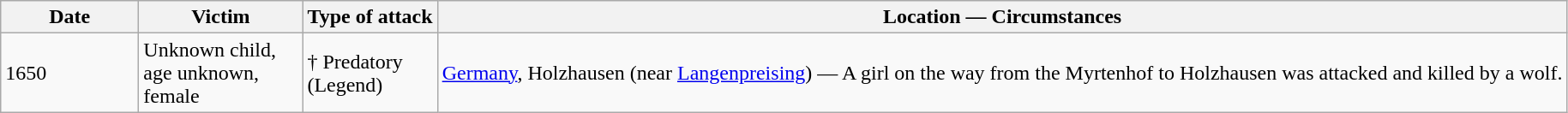<table class="wikitable">
<tr>
<th style="width:100px;">Date</th>
<th style="width:120px;">Victim</th>
<th>Type of attack</th>
<th>Location — Circumstances</th>
</tr>
<tr>
<td>1650</td>
<td>Unknown child, age unknown, female</td>
<td>† Predatory<br>(Legend)</td>
<td><a href='#'>Germany</a>, Holzhausen (near <a href='#'>Langenpreising</a>) — A girl on the way from the Myrtenhof to Holzhausen was attacked and killed by a wolf.</td>
</tr>
</table>
